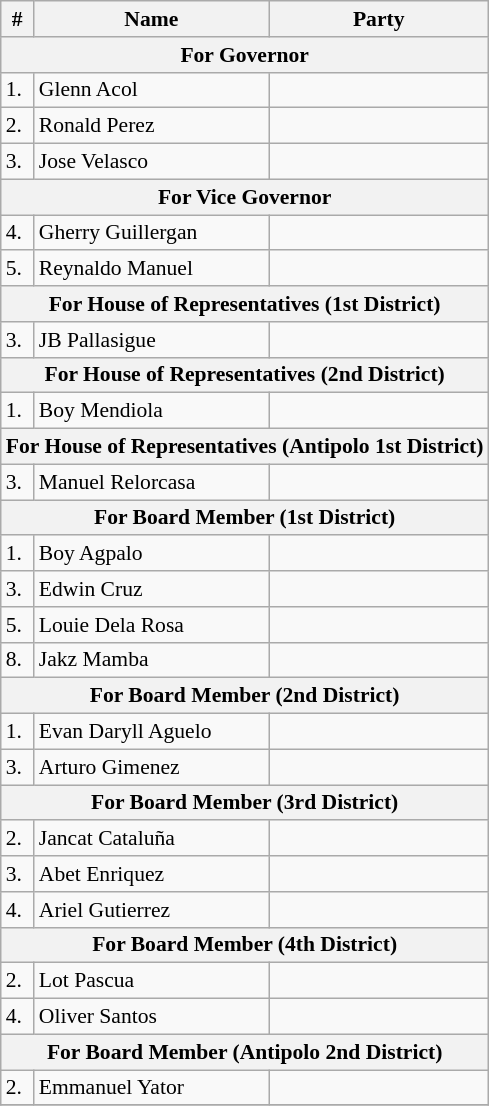<table class="wikitable" style="font-size:90%">
<tr>
<th>#</th>
<th width=150px>Name</th>
<th colspan=2 width=110px>Party</th>
</tr>
<tr>
<th colspan="5">For Governor</th>
</tr>
<tr>
<td>1.</td>
<td>Glenn Acol</td>
<td></td>
</tr>
<tr>
<td>2.</td>
<td>Ronald Perez</td>
<td></td>
</tr>
<tr>
<td>3.</td>
<td>Jose Velasco</td>
<td></td>
</tr>
<tr>
<th colspan="5">For Vice Governor</th>
</tr>
<tr>
<td>4.</td>
<td>Gherry Guillergan</td>
<td></td>
</tr>
<tr>
<td>5.</td>
<td>Reynaldo Manuel</td>
<td></td>
</tr>
<tr>
<th colspan=5>For House of Representatives (1st District)</th>
</tr>
<tr>
<td>3.</td>
<td>JB Pallasigue</td>
<td></td>
</tr>
<tr>
<th colspan=5>For House of Representatives (2nd District)</th>
</tr>
<tr>
<td>1.</td>
<td>Boy Mendiola</td>
<td></td>
</tr>
<tr>
<th colspan=5>For House of Representatives (Antipolo 1st District)</th>
</tr>
<tr>
<td>3.</td>
<td>Manuel Relorcasa</td>
<td></td>
</tr>
<tr>
<th colspan=5>For Board Member (1st District)</th>
</tr>
<tr>
<td>1.</td>
<td>Boy Agpalo</td>
<td></td>
</tr>
<tr>
<td>3.</td>
<td>Edwin Cruz</td>
<td></td>
</tr>
<tr>
<td>5.</td>
<td>Louie Dela Rosa</td>
<td></td>
</tr>
<tr>
<td>8.</td>
<td>Jakz Mamba</td>
<td></td>
</tr>
<tr>
<th colspan=5>For Board Member (2nd District)</th>
</tr>
<tr>
<td>1.</td>
<td>Evan Daryll Aguelo</td>
<td></td>
</tr>
<tr>
<td>3.</td>
<td>Arturo Gimenez</td>
<td></td>
</tr>
<tr>
<th colspan=5>For Board Member (3rd District)</th>
</tr>
<tr>
<td>2.</td>
<td>Jancat Cataluña</td>
<td></td>
</tr>
<tr>
<td>3.</td>
<td>Abet Enriquez</td>
<td></td>
</tr>
<tr>
<td>4.</td>
<td>Ariel Gutierrez</td>
<td></td>
</tr>
<tr>
<th colspan=5>For Board Member (4th District)</th>
</tr>
<tr>
<td>2.</td>
<td>Lot Pascua</td>
<td></td>
</tr>
<tr>
<td>4.</td>
<td>Oliver Santos</td>
<td></td>
</tr>
<tr>
<th colspan=5>For Board Member (Antipolo 2nd District)</th>
</tr>
<tr>
<td>2.</td>
<td>Emmanuel Yator</td>
<td></td>
</tr>
<tr>
</tr>
</table>
